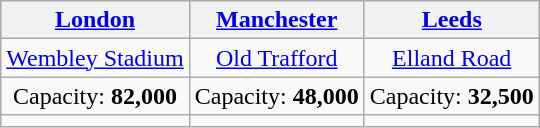<table class="wikitable" style="text-align:center">
<tr>
<th><a href='#'>London</a></th>
<th><a href='#'>Manchester</a></th>
<th><a href='#'>Leeds</a></th>
</tr>
<tr>
<td><a href='#'>Wembley Stadium</a></td>
<td><a href='#'>Old Trafford</a></td>
<td><a href='#'>Elland Road</a></td>
</tr>
<tr>
<td>Capacity: <strong>82,000</strong></td>
<td>Capacity: <strong>48,000</strong></td>
<td>Capacity: <strong>32,500</strong></td>
</tr>
<tr>
<td></td>
<td></td>
<td></td>
</tr>
</table>
